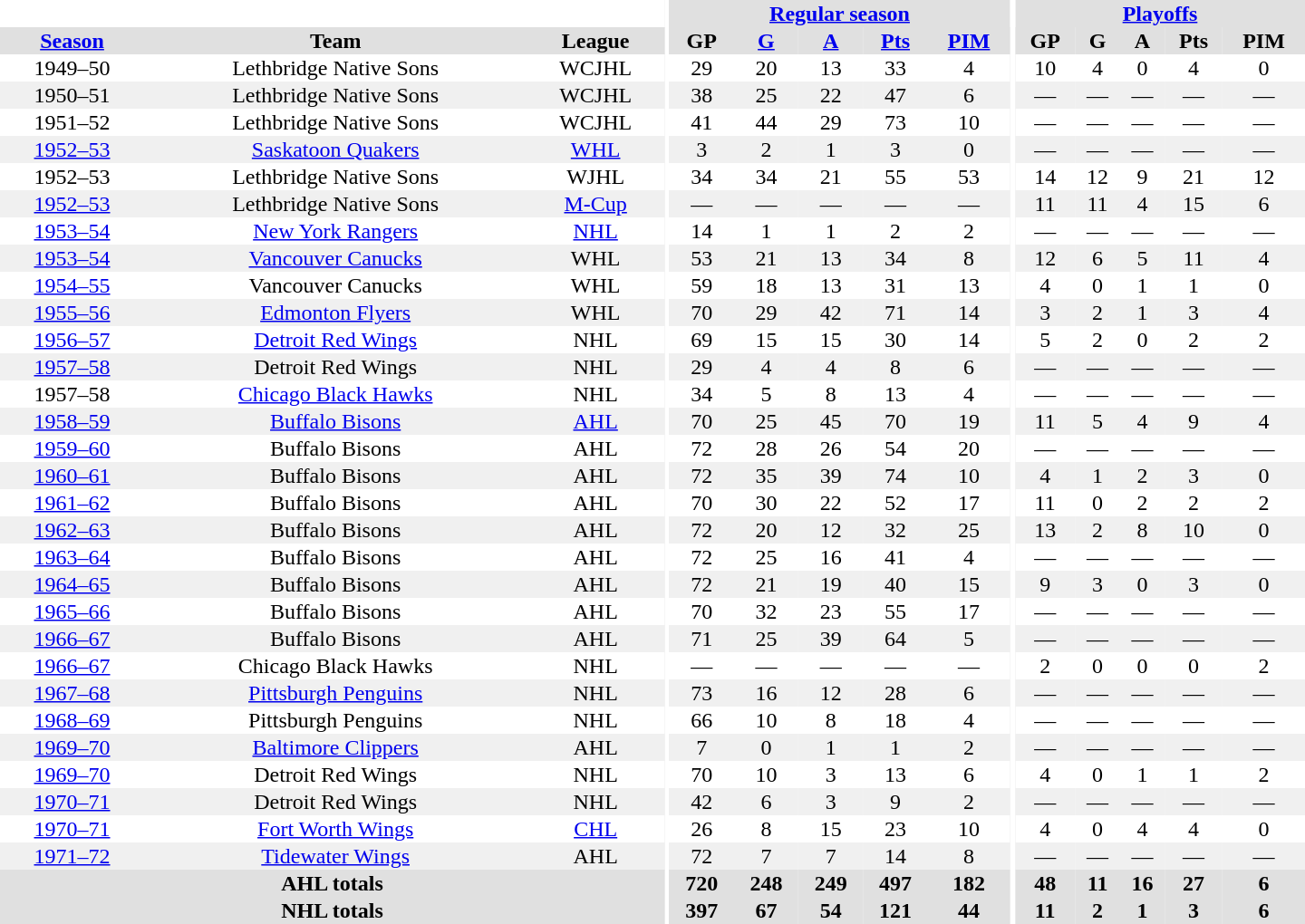<table border="0" cellpadding="1" cellspacing="0" style="text-align:center; width:60em">
<tr bgcolor="#e0e0e0">
<th colspan="3" bgcolor="#ffffff"></th>
<th rowspan="100" bgcolor="#ffffff"></th>
<th colspan="5"><a href='#'>Regular season</a></th>
<th rowspan="100" bgcolor="#ffffff"></th>
<th colspan="5"><a href='#'>Playoffs</a></th>
</tr>
<tr bgcolor="#e0e0e0">
<th><a href='#'>Season</a></th>
<th>Team</th>
<th>League</th>
<th>GP</th>
<th><a href='#'>G</a></th>
<th><a href='#'>A</a></th>
<th><a href='#'>Pts</a></th>
<th><a href='#'>PIM</a></th>
<th>GP</th>
<th>G</th>
<th>A</th>
<th>Pts</th>
<th>PIM</th>
</tr>
<tr>
<td>1949–50</td>
<td>Lethbridge Native Sons</td>
<td>WCJHL</td>
<td>29</td>
<td>20</td>
<td>13</td>
<td>33</td>
<td>4</td>
<td>10</td>
<td>4</td>
<td>0</td>
<td>4</td>
<td>0</td>
</tr>
<tr bgcolor="#f0f0f0">
<td>1950–51</td>
<td>Lethbridge Native Sons</td>
<td>WCJHL</td>
<td>38</td>
<td>25</td>
<td>22</td>
<td>47</td>
<td>6</td>
<td>—</td>
<td>—</td>
<td>—</td>
<td>—</td>
<td>—</td>
</tr>
<tr>
<td>1951–52</td>
<td>Lethbridge Native Sons</td>
<td>WCJHL</td>
<td>41</td>
<td>44</td>
<td>29</td>
<td>73</td>
<td>10</td>
<td>—</td>
<td>—</td>
<td>—</td>
<td>—</td>
<td>—</td>
</tr>
<tr bgcolor="#f0f0f0">
<td><a href='#'>1952–53</a></td>
<td><a href='#'>Saskatoon Quakers</a></td>
<td><a href='#'>WHL</a></td>
<td>3</td>
<td>2</td>
<td>1</td>
<td>3</td>
<td>0</td>
<td>—</td>
<td>—</td>
<td>—</td>
<td>—</td>
<td>—</td>
</tr>
<tr>
<td>1952–53</td>
<td>Lethbridge Native Sons</td>
<td>WJHL</td>
<td>34</td>
<td>34</td>
<td>21</td>
<td>55</td>
<td>53</td>
<td>14</td>
<td>12</td>
<td>9</td>
<td>21</td>
<td>12</td>
</tr>
<tr bgcolor="#f0f0f0">
<td><a href='#'>1952–53</a></td>
<td>Lethbridge Native Sons</td>
<td><a href='#'>M-Cup</a></td>
<td>—</td>
<td>—</td>
<td>—</td>
<td>—</td>
<td>—</td>
<td>11</td>
<td>11</td>
<td>4</td>
<td>15</td>
<td>6</td>
</tr>
<tr>
<td><a href='#'>1953–54</a></td>
<td><a href='#'>New York Rangers</a></td>
<td><a href='#'>NHL</a></td>
<td>14</td>
<td>1</td>
<td>1</td>
<td>2</td>
<td>2</td>
<td>—</td>
<td>—</td>
<td>—</td>
<td>—</td>
<td>—</td>
</tr>
<tr bgcolor="#f0f0f0">
<td><a href='#'>1953–54</a></td>
<td><a href='#'>Vancouver Canucks</a></td>
<td>WHL</td>
<td>53</td>
<td>21</td>
<td>13</td>
<td>34</td>
<td>8</td>
<td>12</td>
<td>6</td>
<td>5</td>
<td>11</td>
<td>4</td>
</tr>
<tr>
<td><a href='#'>1954–55</a></td>
<td>Vancouver Canucks</td>
<td>WHL</td>
<td>59</td>
<td>18</td>
<td>13</td>
<td>31</td>
<td>13</td>
<td>4</td>
<td>0</td>
<td>1</td>
<td>1</td>
<td>0</td>
</tr>
<tr bgcolor="#f0f0f0">
<td><a href='#'>1955–56</a></td>
<td><a href='#'>Edmonton Flyers</a></td>
<td>WHL</td>
<td>70</td>
<td>29</td>
<td>42</td>
<td>71</td>
<td>14</td>
<td>3</td>
<td>2</td>
<td>1</td>
<td>3</td>
<td>4</td>
</tr>
<tr>
<td><a href='#'>1956–57</a></td>
<td><a href='#'>Detroit Red Wings</a></td>
<td>NHL</td>
<td>69</td>
<td>15</td>
<td>15</td>
<td>30</td>
<td>14</td>
<td>5</td>
<td>2</td>
<td>0</td>
<td>2</td>
<td>2</td>
</tr>
<tr bgcolor="#f0f0f0">
<td><a href='#'>1957–58</a></td>
<td>Detroit Red Wings</td>
<td>NHL</td>
<td>29</td>
<td>4</td>
<td>4</td>
<td>8</td>
<td>6</td>
<td>—</td>
<td>—</td>
<td>—</td>
<td>—</td>
<td>—</td>
</tr>
<tr>
<td>1957–58</td>
<td><a href='#'>Chicago Black Hawks</a></td>
<td>NHL</td>
<td>34</td>
<td>5</td>
<td>8</td>
<td>13</td>
<td>4</td>
<td>—</td>
<td>—</td>
<td>—</td>
<td>—</td>
<td>—</td>
</tr>
<tr bgcolor="#f0f0f0">
<td><a href='#'>1958–59</a></td>
<td><a href='#'>Buffalo Bisons</a></td>
<td><a href='#'>AHL</a></td>
<td>70</td>
<td>25</td>
<td>45</td>
<td>70</td>
<td>19</td>
<td>11</td>
<td>5</td>
<td>4</td>
<td>9</td>
<td>4</td>
</tr>
<tr>
<td><a href='#'>1959–60</a></td>
<td>Buffalo Bisons</td>
<td>AHL</td>
<td>72</td>
<td>28</td>
<td>26</td>
<td>54</td>
<td>20</td>
<td>—</td>
<td>—</td>
<td>—</td>
<td>—</td>
<td>—</td>
</tr>
<tr bgcolor="#f0f0f0">
<td><a href='#'>1960–61</a></td>
<td>Buffalo Bisons</td>
<td>AHL</td>
<td>72</td>
<td>35</td>
<td>39</td>
<td>74</td>
<td>10</td>
<td>4</td>
<td>1</td>
<td>2</td>
<td>3</td>
<td>0</td>
</tr>
<tr>
<td><a href='#'>1961–62</a></td>
<td>Buffalo Bisons</td>
<td>AHL</td>
<td>70</td>
<td>30</td>
<td>22</td>
<td>52</td>
<td>17</td>
<td>11</td>
<td>0</td>
<td>2</td>
<td>2</td>
<td>2</td>
</tr>
<tr bgcolor="#f0f0f0">
<td><a href='#'>1962–63</a></td>
<td>Buffalo Bisons</td>
<td>AHL</td>
<td>72</td>
<td>20</td>
<td>12</td>
<td>32</td>
<td>25</td>
<td>13</td>
<td>2</td>
<td>8</td>
<td>10</td>
<td>0</td>
</tr>
<tr>
<td><a href='#'>1963–64</a></td>
<td>Buffalo Bisons</td>
<td>AHL</td>
<td>72</td>
<td>25</td>
<td>16</td>
<td>41</td>
<td>4</td>
<td>—</td>
<td>—</td>
<td>—</td>
<td>—</td>
<td>—</td>
</tr>
<tr bgcolor="#f0f0f0">
<td><a href='#'>1964–65</a></td>
<td>Buffalo Bisons</td>
<td>AHL</td>
<td>72</td>
<td>21</td>
<td>19</td>
<td>40</td>
<td>15</td>
<td>9</td>
<td>3</td>
<td>0</td>
<td>3</td>
<td>0</td>
</tr>
<tr>
<td><a href='#'>1965–66</a></td>
<td>Buffalo Bisons</td>
<td>AHL</td>
<td>70</td>
<td>32</td>
<td>23</td>
<td>55</td>
<td>17</td>
<td>—</td>
<td>—</td>
<td>—</td>
<td>—</td>
<td>—</td>
</tr>
<tr bgcolor="#f0f0f0">
<td><a href='#'>1966–67</a></td>
<td>Buffalo Bisons</td>
<td>AHL</td>
<td>71</td>
<td>25</td>
<td>39</td>
<td>64</td>
<td>5</td>
<td>—</td>
<td>—</td>
<td>—</td>
<td>—</td>
<td>—</td>
</tr>
<tr>
<td><a href='#'>1966–67</a></td>
<td>Chicago Black Hawks</td>
<td>NHL</td>
<td>—</td>
<td>—</td>
<td>—</td>
<td>—</td>
<td>—</td>
<td>2</td>
<td>0</td>
<td>0</td>
<td>0</td>
<td>2</td>
</tr>
<tr bgcolor="#f0f0f0">
<td><a href='#'>1967–68</a></td>
<td><a href='#'>Pittsburgh Penguins</a></td>
<td>NHL</td>
<td>73</td>
<td>16</td>
<td>12</td>
<td>28</td>
<td>6</td>
<td>—</td>
<td>—</td>
<td>—</td>
<td>—</td>
<td>—</td>
</tr>
<tr>
<td><a href='#'>1968–69</a></td>
<td>Pittsburgh Penguins</td>
<td>NHL</td>
<td>66</td>
<td>10</td>
<td>8</td>
<td>18</td>
<td>4</td>
<td>—</td>
<td>—</td>
<td>—</td>
<td>—</td>
<td>—</td>
</tr>
<tr bgcolor="#f0f0f0">
<td><a href='#'>1969–70</a></td>
<td><a href='#'>Baltimore Clippers</a></td>
<td>AHL</td>
<td>7</td>
<td>0</td>
<td>1</td>
<td>1</td>
<td>2</td>
<td>—</td>
<td>—</td>
<td>—</td>
<td>—</td>
<td>—</td>
</tr>
<tr>
<td><a href='#'>1969–70</a></td>
<td>Detroit Red Wings</td>
<td>NHL</td>
<td>70</td>
<td>10</td>
<td>3</td>
<td>13</td>
<td>6</td>
<td>4</td>
<td>0</td>
<td>1</td>
<td>1</td>
<td>2</td>
</tr>
<tr bgcolor="#f0f0f0">
<td><a href='#'>1970–71</a></td>
<td>Detroit Red Wings</td>
<td>NHL</td>
<td>42</td>
<td>6</td>
<td>3</td>
<td>9</td>
<td>2</td>
<td>—</td>
<td>—</td>
<td>—</td>
<td>—</td>
<td>—</td>
</tr>
<tr>
<td><a href='#'>1970–71</a></td>
<td><a href='#'>Fort Worth Wings</a></td>
<td><a href='#'>CHL</a></td>
<td>26</td>
<td>8</td>
<td>15</td>
<td>23</td>
<td>10</td>
<td>4</td>
<td>0</td>
<td>4</td>
<td>4</td>
<td>0</td>
</tr>
<tr bgcolor="#f0f0f0">
<td><a href='#'>1971–72</a></td>
<td><a href='#'>Tidewater Wings</a></td>
<td>AHL</td>
<td>72</td>
<td>7</td>
<td>7</td>
<td>14</td>
<td>8</td>
<td>—</td>
<td>—</td>
<td>—</td>
<td>—</td>
<td>—</td>
</tr>
<tr bgcolor="#e0e0e0">
<th colspan="3">AHL totals</th>
<th>720</th>
<th>248</th>
<th>249</th>
<th>497</th>
<th>182</th>
<th>48</th>
<th>11</th>
<th>16</th>
<th>27</th>
<th>6</th>
</tr>
<tr bgcolor="#e0e0e0">
<th colspan="3">NHL totals</th>
<th>397</th>
<th>67</th>
<th>54</th>
<th>121</th>
<th>44</th>
<th>11</th>
<th>2</th>
<th>1</th>
<th>3</th>
<th>6</th>
</tr>
</table>
